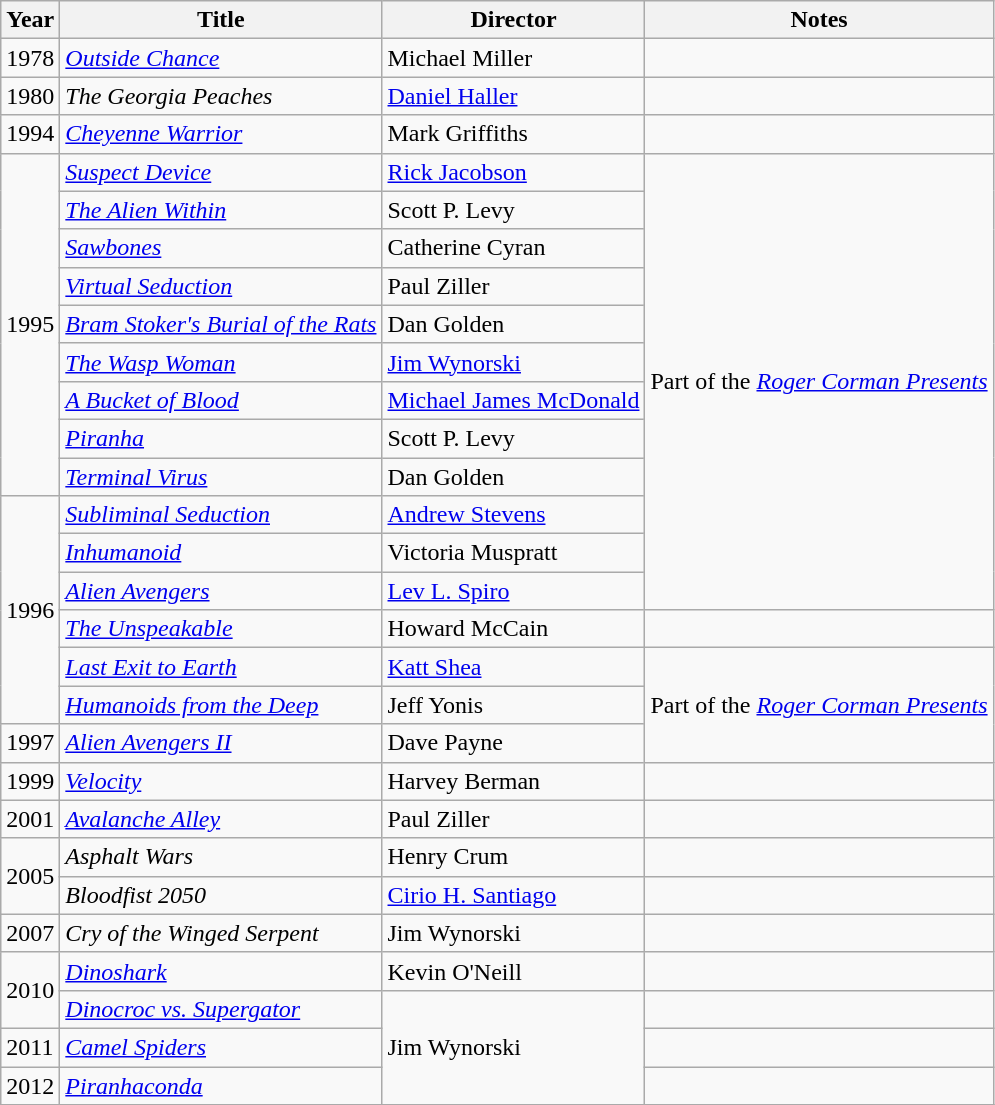<table class="wikitable">
<tr>
<th>Year</th>
<th>Title</th>
<th>Director</th>
<th>Notes</th>
</tr>
<tr>
<td>1978</td>
<td><em><a href='#'>Outside Chance</a></em></td>
<td>Michael Miller</td>
<td></td>
</tr>
<tr>
<td>1980</td>
<td><em>The Georgia Peaches</em></td>
<td><a href='#'>Daniel Haller</a></td>
<td></td>
</tr>
<tr>
<td>1994</td>
<td><em><a href='#'>Cheyenne Warrior</a></em></td>
<td>Mark Griffiths</td>
<td></td>
</tr>
<tr>
<td rowspan=9>1995</td>
<td><em><a href='#'>Suspect Device</a></em></td>
<td><a href='#'>Rick Jacobson</a></td>
<td rowspan=12>Part of the <em><a href='#'>Roger Corman Presents</a></em></td>
</tr>
<tr>
<td><em><a href='#'>The Alien Within</a></em></td>
<td>Scott P. Levy</td>
</tr>
<tr>
<td><em><a href='#'>Sawbones</a></em></td>
<td>Catherine Cyran</td>
</tr>
<tr>
<td><em><a href='#'>Virtual Seduction</a></em></td>
<td>Paul Ziller</td>
</tr>
<tr>
<td><em><a href='#'>Bram Stoker's Burial of the Rats</a></em></td>
<td>Dan Golden</td>
</tr>
<tr>
<td><em><a href='#'>The Wasp Woman</a></em></td>
<td><a href='#'>Jim Wynorski</a></td>
</tr>
<tr>
<td><em><a href='#'>A Bucket of Blood</a></em></td>
<td><a href='#'>Michael James McDonald</a></td>
</tr>
<tr>
<td><em><a href='#'>Piranha</a></em></td>
<td>Scott P. Levy</td>
</tr>
<tr>
<td><em><a href='#'>Terminal Virus</a></em></td>
<td>Dan Golden</td>
</tr>
<tr>
<td rowspan=6>1996</td>
<td><em><a href='#'>Subliminal Seduction</a></em></td>
<td><a href='#'>Andrew Stevens</a></td>
</tr>
<tr>
<td><em><a href='#'>Inhumanoid</a></em></td>
<td>Victoria Muspratt</td>
</tr>
<tr>
<td><em><a href='#'>Alien Avengers</a></em></td>
<td><a href='#'>Lev L. Spiro</a></td>
</tr>
<tr>
<td><em><a href='#'>The Unspeakable</a></em></td>
<td>Howard McCain</td>
<td></td>
</tr>
<tr>
<td><em><a href='#'>Last Exit to Earth</a></em></td>
<td><a href='#'>Katt Shea</a></td>
<td rowspan=3>Part of the <em><a href='#'>Roger Corman Presents</a></em></td>
</tr>
<tr>
<td><em><a href='#'>Humanoids from the Deep</a></em></td>
<td>Jeff Yonis</td>
</tr>
<tr>
<td>1997</td>
<td><em><a href='#'>Alien Avengers II</a></em></td>
<td>Dave Payne</td>
</tr>
<tr>
<td>1999</td>
<td><em><a href='#'>Velocity</a></em></td>
<td>Harvey Berman</td>
<td></td>
</tr>
<tr>
<td>2001</td>
<td><em><a href='#'>Avalanche Alley</a></em></td>
<td>Paul Ziller</td>
<td></td>
</tr>
<tr>
<td rowspan=2>2005</td>
<td><em>Asphalt Wars</em></td>
<td>Henry Crum</td>
<td></td>
</tr>
<tr>
<td><em>Bloodfist 2050</em></td>
<td><a href='#'>Cirio H. Santiago</a></td>
<td></td>
</tr>
<tr>
<td>2007</td>
<td><em>Cry of the Winged Serpent</em></td>
<td>Jim Wynorski</td>
<td></td>
</tr>
<tr>
<td rowspan=2>2010</td>
<td><em><a href='#'>Dinoshark</a></em></td>
<td>Kevin O'Neill</td>
<td></td>
</tr>
<tr>
<td><em><a href='#'>Dinocroc vs. Supergator</a></em></td>
<td rowspan=3>Jim Wynorski</td>
<td></td>
</tr>
<tr>
<td>2011</td>
<td><em><a href='#'>Camel Spiders</a></em></td>
<td></td>
</tr>
<tr>
<td>2012</td>
<td><em><a href='#'>Piranhaconda</a></em></td>
<td></td>
</tr>
<tr>
</tr>
</table>
